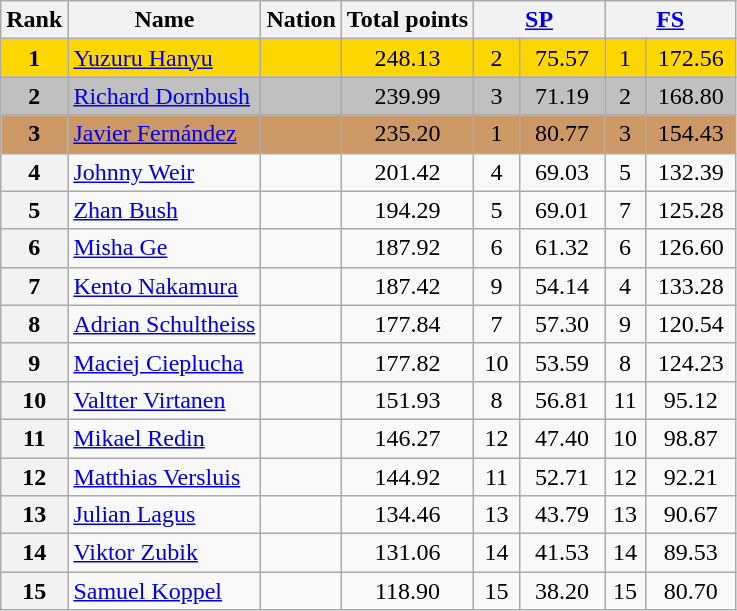<table class="wikitable sortable">
<tr>
<th>Rank</th>
<th>Name</th>
<th>Nation</th>
<th>Total points</th>
<th colspan="2" width="80px"><a href='#'>SP</a></th>
<th colspan="2" width="80px"><a href='#'>FS</a></th>
</tr>
<tr bgcolor="gold">
<td align="center"><strong>1</strong></td>
<td><a href='#'>Yuzuru Hanyu</a></td>
<td></td>
<td align="center">248.13</td>
<td align="center">2</td>
<td align="center">75.57</td>
<td align="center">1</td>
<td align="center">172.56</td>
</tr>
<tr bgcolor="silver">
<td align="center"><strong>2</strong></td>
<td><a href='#'>Richard Dornbush</a></td>
<td></td>
<td align="center">239.99</td>
<td align="center">3</td>
<td align="center">71.19</td>
<td align="center">2</td>
<td align="center">168.80</td>
</tr>
<tr bgcolor="cc9966">
<td align="center"><strong>3</strong></td>
<td><a href='#'>Javier Fernández</a></td>
<td></td>
<td align="center">235.20</td>
<td align="center">1</td>
<td align="center">80.77</td>
<td align="center">3</td>
<td align="center">154.43</td>
</tr>
<tr>
<th>4</th>
<td><a href='#'>Johnny Weir</a></td>
<td></td>
<td align="center">201.42</td>
<td align="center">4</td>
<td align="center">69.03</td>
<td align="center">5</td>
<td align="center">132.39</td>
</tr>
<tr>
<th>5</th>
<td><a href='#'>Zhan Bush</a></td>
<td></td>
<td align="center">194.29</td>
<td align="center">5</td>
<td align="center">69.01</td>
<td align="center">7</td>
<td align="center">125.28</td>
</tr>
<tr>
<th>6</th>
<td><a href='#'>Misha Ge</a></td>
<td></td>
<td align="center">187.92</td>
<td align="center">6</td>
<td align="center">61.32</td>
<td align="center">6</td>
<td align="center">126.60</td>
</tr>
<tr>
<th>7</th>
<td><a href='#'>Kento Nakamura</a></td>
<td></td>
<td align="center">187.42</td>
<td align="center">9</td>
<td align="center">54.14</td>
<td align="center">4</td>
<td align="center">133.28</td>
</tr>
<tr>
<th>8</th>
<td><a href='#'>Adrian Schultheiss</a></td>
<td></td>
<td align="center">177.84</td>
<td align="center">7</td>
<td align="center">57.30</td>
<td align="center">9</td>
<td align="center">120.54</td>
</tr>
<tr>
<th>9</th>
<td><a href='#'>Maciej Cieplucha</a></td>
<td></td>
<td align="center">177.82</td>
<td align="center">10</td>
<td align="center">53.59</td>
<td align="center">8</td>
<td align="center">124.23</td>
</tr>
<tr>
<th>10</th>
<td><a href='#'>Valtter Virtanen</a></td>
<td></td>
<td align="center">151.93</td>
<td align="center">8</td>
<td align="center">56.81</td>
<td align="center">11</td>
<td align="center">95.12</td>
</tr>
<tr>
<th>11</th>
<td><a href='#'>Mikael Redin</a></td>
<td></td>
<td align="center">146.27</td>
<td align="center">12</td>
<td align="center">47.40</td>
<td align="center">10</td>
<td align="center">98.87</td>
</tr>
<tr>
<th>12</th>
<td><a href='#'>Matthias Versluis</a></td>
<td></td>
<td align="center">144.92</td>
<td align="center">11</td>
<td align="center">52.71</td>
<td align="center">12</td>
<td align="center">92.21</td>
</tr>
<tr>
<th>13</th>
<td><a href='#'>Julian Lagus</a></td>
<td></td>
<td align="center">134.46</td>
<td align="center">13</td>
<td align="center">43.79</td>
<td align="center">13</td>
<td align="center">90.67</td>
</tr>
<tr>
<th>14</th>
<td><a href='#'>Viktor Zubik</a></td>
<td></td>
<td align="center">131.06</td>
<td align="center">14</td>
<td align="center">41.53</td>
<td align="center">14</td>
<td align="center">89.53</td>
</tr>
<tr>
<th>15</th>
<td><a href='#'>Samuel Koppel</a></td>
<td></td>
<td align="center">118.90</td>
<td align="center">15</td>
<td align="center">38.20</td>
<td align="center">15</td>
<td align="center">80.70</td>
</tr>
</table>
